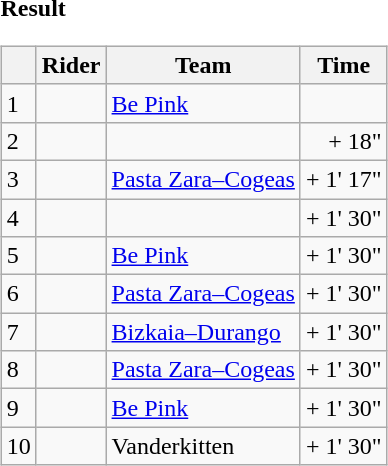<table>
<tr>
<td><strong>Result</strong><br><table class="wikitable">
<tr>
<th></th>
<th>Rider</th>
<th>Team</th>
<th>Time</th>
</tr>
<tr>
<td>1</td>
<td></td>
<td><a href='#'>Be Pink</a></td>
<td align="right"></td>
</tr>
<tr>
<td>2</td>
<td></td>
<td></td>
<td align="right">+ 18"</td>
</tr>
<tr>
<td>3</td>
<td></td>
<td><a href='#'>Pasta Zara–Cogeas</a></td>
<td align="right">+ 1' 17"</td>
</tr>
<tr>
<td>4</td>
<td></td>
<td></td>
<td align="right">+ 1' 30"</td>
</tr>
<tr>
<td>5</td>
<td></td>
<td><a href='#'>Be Pink</a></td>
<td align="right">+ 1' 30"</td>
</tr>
<tr>
<td>6</td>
<td></td>
<td><a href='#'>Pasta Zara–Cogeas</a></td>
<td align="right">+ 1' 30"</td>
</tr>
<tr>
<td>7</td>
<td></td>
<td><a href='#'>Bizkaia–Durango</a></td>
<td align="right">+ 1' 30"</td>
</tr>
<tr>
<td>8</td>
<td></td>
<td><a href='#'>Pasta Zara–Cogeas</a></td>
<td align="right">+ 1' 30"</td>
</tr>
<tr>
<td>9</td>
<td></td>
<td><a href='#'>Be Pink</a></td>
<td align="right">+ 1' 30"</td>
</tr>
<tr>
<td>10</td>
<td></td>
<td>Vanderkitten</td>
<td align="right">+ 1' 30"</td>
</tr>
</table>
</td>
</tr>
</table>
